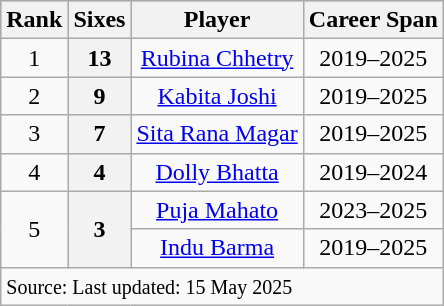<table class="wikitable" style="text-align: center;">
<tr style="background:#87cefa;">
<th>Rank</th>
<th>Sixes</th>
<th>Player</th>
<th>Career Span</th>
</tr>
<tr>
<td>1</td>
<th>13</th>
<td><a href='#'>Rubina Chhetry</a></td>
<td>2019–2025</td>
</tr>
<tr>
<td>2</td>
<th>9</th>
<td><a href='#'>Kabita Joshi</a></td>
<td>2019–2025</td>
</tr>
<tr>
<td>3</td>
<th>7</th>
<td><a href='#'>Sita Rana Magar</a></td>
<td>2019–2025</td>
</tr>
<tr>
<td>4</td>
<th>4</th>
<td><a href='#'>Dolly Bhatta</a></td>
<td>2019–2024</td>
</tr>
<tr>
<td rowspan=2>5</td>
<th rowspan=2>3</th>
<td><a href='#'>Puja Mahato</a></td>
<td>2023–2025</td>
</tr>
<tr>
<td><a href='#'>Indu Barma</a></td>
<td>2019–2025</td>
</tr>
<tr>
<td colspan="4"style="text-align:left;"><small>Source:  Last updated: 15 May 2025</small></td>
</tr>
</table>
